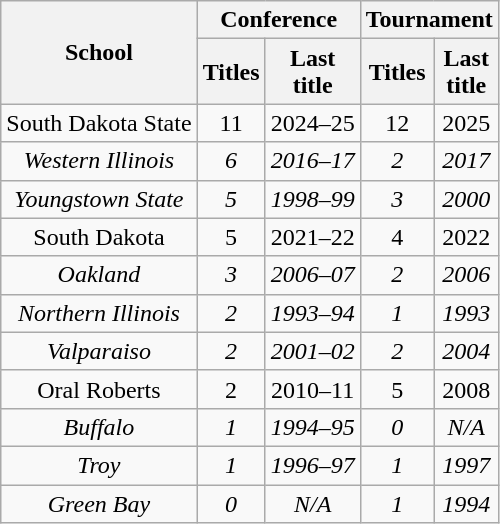<table class="wikitable sortable" style="text-align:center">
<tr>
<th rowspan=2>School</th>
<th colspan=2>Conference</th>
<th colspan=2>Tournament</th>
</tr>
<tr>
<th>Titles</th>
<th>Last<br>title</th>
<th>Titles</th>
<th>Last<br>title</th>
</tr>
<tr>
<td>South Dakota State</td>
<td>11</td>
<td>2024–25</td>
<td>12</td>
<td>2025</td>
</tr>
<tr>
<td><em>Western Illinois</em></td>
<td><em>6</em></td>
<td><em>2016–17</em></td>
<td><em>2</em></td>
<td><em>2017</em></td>
</tr>
<tr>
<td><em>Youngstown State</em></td>
<td><em>5</em></td>
<td><em>1998–99</em></td>
<td><em>3</em></td>
<td><em>2000</em></td>
</tr>
<tr>
<td>South Dakota</td>
<td>5</td>
<td>2021–22</td>
<td>4</td>
<td>2022</td>
</tr>
<tr>
<td><em>Oakland</em></td>
<td><em>3</em></td>
<td><em>2006–07</em></td>
<td><em>2</em></td>
<td><em>2006</em></td>
</tr>
<tr>
<td><em>Northern Illinois</em></td>
<td><em>2</em></td>
<td><em>1993–94</em></td>
<td><em>1</em></td>
<td><em>1993</em></td>
</tr>
<tr>
<td><em>Valparaiso</em></td>
<td><em>2</em></td>
<td><em>2001–02</em></td>
<td><em>2</em></td>
<td><em>2004</em></td>
</tr>
<tr>
<td>Oral Roberts</td>
<td>2</td>
<td>2010–11</td>
<td>5</td>
<td>2008</td>
</tr>
<tr>
<td><em>Buffalo</em></td>
<td><em>1</em></td>
<td><em>1994–95</em></td>
<td><em>0</em></td>
<td><em>N/A</em></td>
</tr>
<tr>
<td><em>Troy</em></td>
<td><em>1</em></td>
<td><em>1996–97</em></td>
<td><em>1</em></td>
<td><em>1997</em></td>
</tr>
<tr>
<td><em>Green Bay</em></td>
<td><em>0</em></td>
<td><em>N/A</em></td>
<td><em>1</em></td>
<td><em>1994</em></td>
</tr>
</table>
